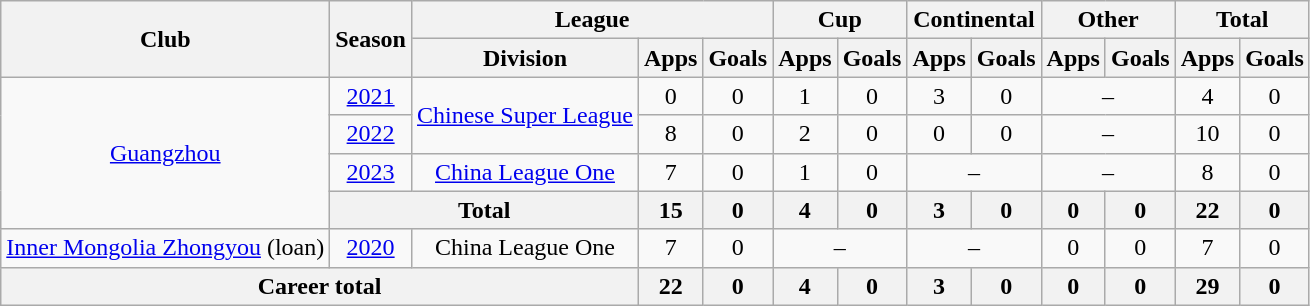<table class="wikitable" style="text-align: center">
<tr>
<th rowspan="2">Club</th>
<th rowspan="2">Season</th>
<th colspan="3">League</th>
<th colspan="2">Cup</th>
<th colspan="2">Continental</th>
<th colspan="2">Other</th>
<th colspan="2">Total</th>
</tr>
<tr>
<th>Division</th>
<th>Apps</th>
<th>Goals</th>
<th>Apps</th>
<th>Goals</th>
<th>Apps</th>
<th>Goals</th>
<th>Apps</th>
<th>Goals</th>
<th>Apps</th>
<th>Goals</th>
</tr>
<tr>
<td rowspan="4"><a href='#'>Guangzhou</a></td>
<td><a href='#'>2021</a></td>
<td rowspan="2"><a href='#'>Chinese Super League</a></td>
<td>0</td>
<td>0</td>
<td>1</td>
<td>0</td>
<td>3</td>
<td>0</td>
<td colspan="2">–</td>
<td>4</td>
<td>0</td>
</tr>
<tr>
<td><a href='#'>2022</a></td>
<td>8</td>
<td>0</td>
<td>2</td>
<td>0</td>
<td>0</td>
<td>0</td>
<td colspan="2">–</td>
<td>10</td>
<td>0</td>
</tr>
<tr>
<td><a href='#'>2023</a></td>
<td><a href='#'>China League One</a></td>
<td>7</td>
<td>0</td>
<td>1</td>
<td>0</td>
<td colspan="2">–</td>
<td colspan="2">–</td>
<td>8</td>
<td>0</td>
</tr>
<tr>
<th colspan=2>Total</th>
<th>15</th>
<th>0</th>
<th>4</th>
<th>0</th>
<th>3</th>
<th>0</th>
<th>0</th>
<th>0</th>
<th>22</th>
<th>0</th>
</tr>
<tr>
<td><a href='#'>Inner Mongolia Zhongyou</a> (loan)</td>
<td><a href='#'>2020</a></td>
<td>China League One</td>
<td>7</td>
<td>0</td>
<td colspan="2">–</td>
<td colspan="2">–</td>
<td>0</td>
<td>0</td>
<td>7</td>
<td>0</td>
</tr>
<tr>
<th colspan=3>Career total</th>
<th>22</th>
<th>0</th>
<th>4</th>
<th>0</th>
<th>3</th>
<th>0</th>
<th>0</th>
<th>0</th>
<th>29</th>
<th>0</th>
</tr>
</table>
